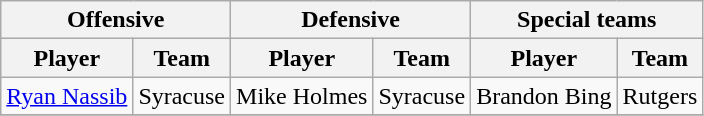<table class="wikitable" border="1">
<tr>
<th colspan="2">Offensive</th>
<th colspan="2">Defensive</th>
<th colspan="2">Special teams</th>
</tr>
<tr>
<th>Player</th>
<th>Team</th>
<th>Player</th>
<th>Team</th>
<th>Player</th>
<th>Team</th>
</tr>
<tr>
<td><a href='#'>Ryan Nassib</a></td>
<td>Syracuse</td>
<td>Mike Holmes</td>
<td>Syracuse</td>
<td>Brandon Bing</td>
<td>Rutgers</td>
</tr>
<tr>
</tr>
</table>
